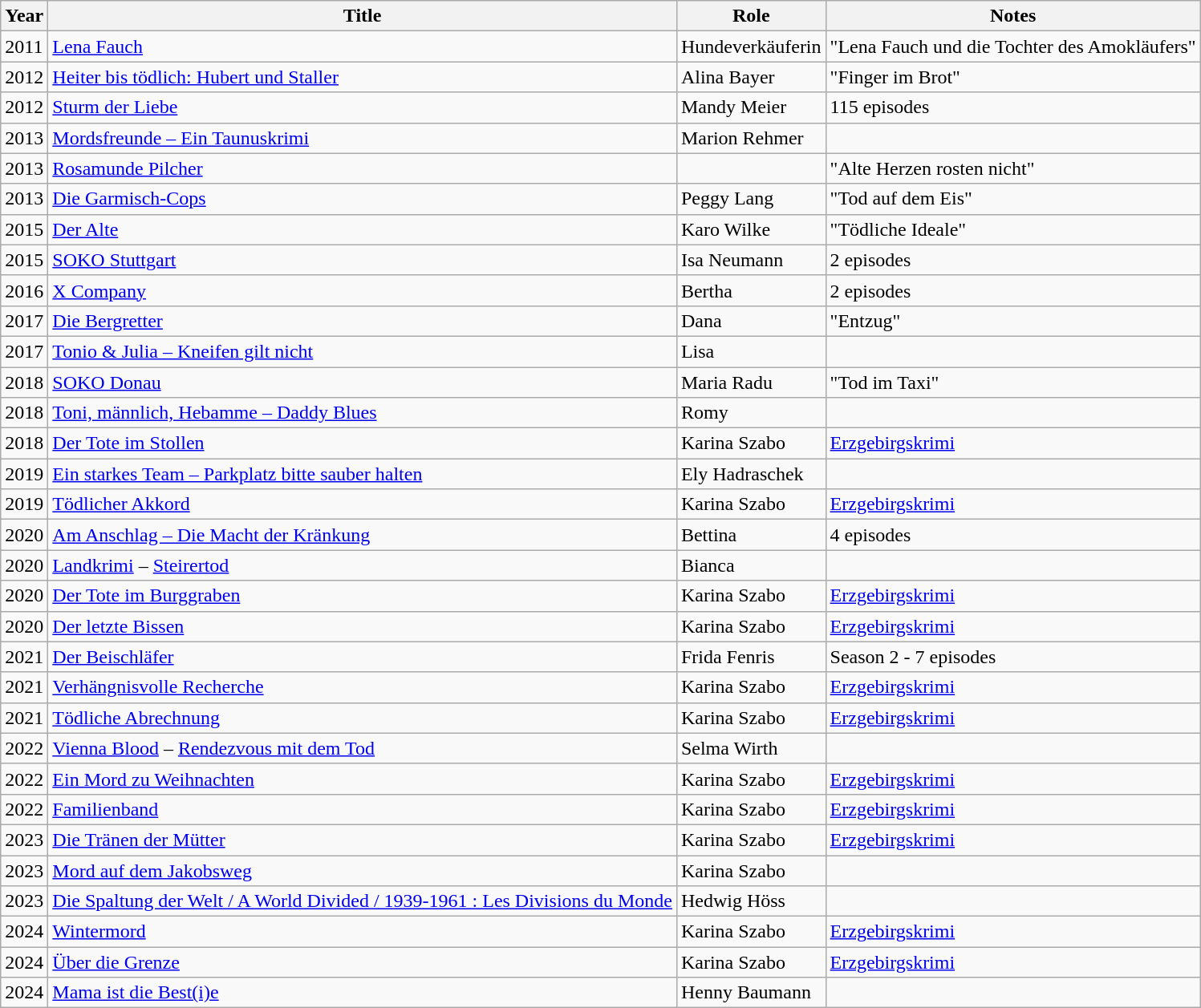<table class="wikitable">
<tr>
<th>Year</th>
<th>Title</th>
<th>Role</th>
<th>Notes</th>
</tr>
<tr>
<td>2011</td>
<td><a href='#'>Lena Fauch</a></td>
<td>Hundeverkäuferin</td>
<td>"Lena Fauch und die Tochter des Amokläufers"</td>
</tr>
<tr>
<td>2012</td>
<td><a href='#'>Heiter bis tödlich: Hubert und Staller</a></td>
<td>Alina Bayer</td>
<td>"Finger im Brot"</td>
</tr>
<tr>
<td>2012</td>
<td><a href='#'>Sturm der Liebe</a></td>
<td>Mandy Meier</td>
<td>115 episodes</td>
</tr>
<tr>
<td>2013</td>
<td><a href='#'>Mordsfreunde – Ein Taunuskrimi</a></td>
<td>Marion Rehmer</td>
<td></td>
</tr>
<tr>
<td>2013</td>
<td><a href='#'>Rosamunde Pilcher</a></td>
<td></td>
<td>"Alte Herzen rosten nicht"</td>
</tr>
<tr>
<td>2013</td>
<td><a href='#'>Die Garmisch-Cops</a></td>
<td>Peggy Lang</td>
<td>"Tod auf dem Eis"</td>
</tr>
<tr>
<td>2015</td>
<td><a href='#'>Der Alte</a></td>
<td>Karo Wilke</td>
<td>"Tödliche Ideale"</td>
</tr>
<tr>
<td>2015</td>
<td><a href='#'>SOKO Stuttgart</a></td>
<td>Isa Neumann</td>
<td>2 episodes</td>
</tr>
<tr>
<td>2016</td>
<td><a href='#'>X Company</a></td>
<td>Bertha</td>
<td>2 episodes</td>
</tr>
<tr>
<td>2017</td>
<td><a href='#'>Die Bergretter</a></td>
<td>Dana</td>
<td>"Entzug"</td>
</tr>
<tr>
<td>2017</td>
<td><a href='#'>Tonio & Julia – Kneifen gilt nicht</a></td>
<td>Lisa</td>
<td></td>
</tr>
<tr>
<td>2018</td>
<td><a href='#'>SOKO Donau</a></td>
<td>Maria Radu</td>
<td>"Tod im Taxi"</td>
</tr>
<tr>
<td>2018</td>
<td><a href='#'>Toni, männlich, Hebamme – Daddy Blues</a></td>
<td>Romy</td>
<td></td>
</tr>
<tr>
<td>2018</td>
<td><a href='#'>Der Tote im Stollen</a></td>
<td>Karina Szabo</td>
<td><a href='#'>Erzgebirgskrimi</a></td>
</tr>
<tr>
<td>2019</td>
<td><a href='#'>Ein starkes Team – Parkplatz bitte sauber halten</a></td>
<td>Ely Hadraschek</td>
<td></td>
</tr>
<tr>
<td>2019</td>
<td><a href='#'>Tödlicher Akkord</a></td>
<td>Karina Szabo</td>
<td><a href='#'>Erzgebirgskrimi</a></td>
</tr>
<tr>
<td>2020</td>
<td><a href='#'>Am Anschlag – Die Macht der Kränkung</a></td>
<td>Bettina</td>
<td>4 episodes</td>
</tr>
<tr>
<td>2020</td>
<td><a href='#'>Landkrimi</a> – <a href='#'>Steirertod</a></td>
<td>Bianca</td>
<td></td>
</tr>
<tr>
<td>2020</td>
<td><a href='#'>Der Tote im Burggraben</a></td>
<td>Karina Szabo</td>
<td><a href='#'>Erzgebirgskrimi</a></td>
</tr>
<tr>
<td>2020</td>
<td><a href='#'>Der letzte Bissen</a></td>
<td>Karina Szabo</td>
<td><a href='#'>Erzgebirgskrimi</a></td>
</tr>
<tr>
<td>2021</td>
<td><a href='#'>Der Beischläfer</a></td>
<td>Frida Fenris</td>
<td>Season 2 - 7 episodes</td>
</tr>
<tr>
<td>2021</td>
<td><a href='#'>Verhängnisvolle Recherche</a></td>
<td>Karina Szabo</td>
<td><a href='#'>Erzgebirgskrimi</a></td>
</tr>
<tr>
<td>2021</td>
<td><a href='#'>Tödliche Abrechnung</a></td>
<td>Karina Szabo</td>
<td><a href='#'>Erzgebirgskrimi</a></td>
</tr>
<tr>
<td>2022</td>
<td><a href='#'>Vienna Blood</a> – <a href='#'>Rendezvous mit dem Tod</a></td>
<td>Selma Wirth</td>
<td></td>
</tr>
<tr>
<td>2022</td>
<td><a href='#'>Ein Mord zu Weihnachten</a></td>
<td>Karina Szabo</td>
<td><a href='#'>Erzgebirgskrimi</a></td>
</tr>
<tr>
<td>2022</td>
<td><a href='#'>Familienband</a></td>
<td>Karina Szabo</td>
<td><a href='#'>Erzgebirgskrimi</a></td>
</tr>
<tr>
<td>2023</td>
<td><a href='#'>Die Tränen der Mütter</a></td>
<td>Karina Szabo</td>
<td><a href='#'>Erzgebirgskrimi</a></td>
</tr>
<tr>
<td>2023</td>
<td><a href='#'>Mord auf dem Jakobsweg</a></td>
<td>Karina Szabo</td>
<td></td>
</tr>
<tr>
<td>2023</td>
<td><a href='#'>Die Spaltung der Welt / A World Divided / 1939-1961 : Les Divisions du Monde</a></td>
<td>Hedwig Höss</td>
<td></td>
</tr>
<tr>
<td>2024</td>
<td><a href='#'>Wintermord</a></td>
<td>Karina Szabo</td>
<td><a href='#'>Erzgebirgskrimi</a></td>
</tr>
<tr>
<td>2024</td>
<td><a href='#'>Über die Grenze</a></td>
<td>Karina Szabo</td>
<td><a href='#'>Erzgebirgskrimi</a></td>
</tr>
<tr>
<td>2024</td>
<td><a href='#'>Mama ist die Best(i)e</a></td>
<td>Henny Baumann</td>
<td></td>
</tr>
</table>
